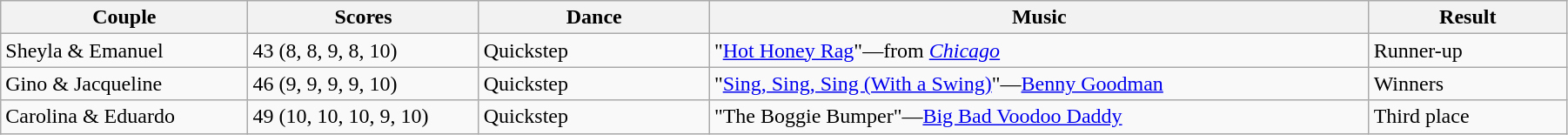<table class="wikitable sortable" style="width:95%; white-space:nowrap">
<tr>
<th style="width:15%;">Couple</th>
<th style="width:14%;">Scores</th>
<th style="width:14%;">Dance</th>
<th style="width:40%;">Music</th>
<th style="width:12%;">Result</th>
</tr>
<tr>
<td>Sheyla & Emanuel</td>
<td>43 (8, 8, 9, 8, 10)</td>
<td>Quickstep</td>
<td>"<a href='#'>Hot Honey Rag</a>"—from <em><a href='#'>Chicago</a></em></td>
<td>Runner-up</td>
</tr>
<tr>
<td>Gino & Jacqueline</td>
<td>46 (9, 9, 9, 9, 10)</td>
<td>Quickstep</td>
<td>"<a href='#'>Sing, Sing, Sing (With a Swing)</a>"—<a href='#'>Benny Goodman</a></td>
<td>Winners</td>
</tr>
<tr>
<td>Carolina & Eduardo</td>
<td>49 (10, 10, 10, 9, 10)</td>
<td>Quickstep</td>
<td>"The Boggie Bumper"—<a href='#'>Big Bad Voodoo Daddy</a></td>
<td>Third place</td>
</tr>
</table>
